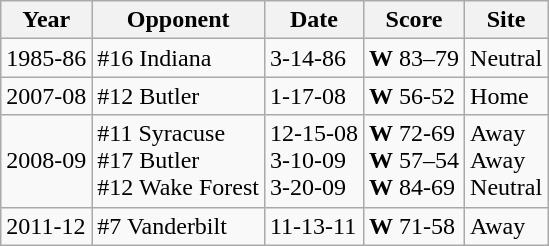<table class="wikitable">
<tr>
<th>Year</th>
<th>Opponent</th>
<th>Date</th>
<th>Score</th>
<th>Site</th>
</tr>
<tr>
<td>1985-86</td>
<td>#16 Indiana</td>
<td>3-14-86</td>
<td><strong>W</strong> 83–79</td>
<td>Neutral</td>
</tr>
<tr>
<td>2007-08</td>
<td>#12 Butler</td>
<td>1-17-08</td>
<td><strong>W</strong> 56-52</td>
<td>Home</td>
</tr>
<tr>
<td>2008-09</td>
<td>#11 Syracuse  <br>#17 Butler <br>#12 Wake Forest</td>
<td>12-15-08<br>3-10-09<br>3-20-09</td>
<td><strong>W</strong> 72-69<br><strong>W</strong> 57–54<br><strong>W</strong> 84-69</td>
<td>Away<br>Away<br>Neutral</td>
</tr>
<tr>
<td>2011-12</td>
<td>#7 Vanderbilt</td>
<td>11-13-11</td>
<td><strong>W</strong> 71-58</td>
<td>Away</td>
</tr>
</table>
